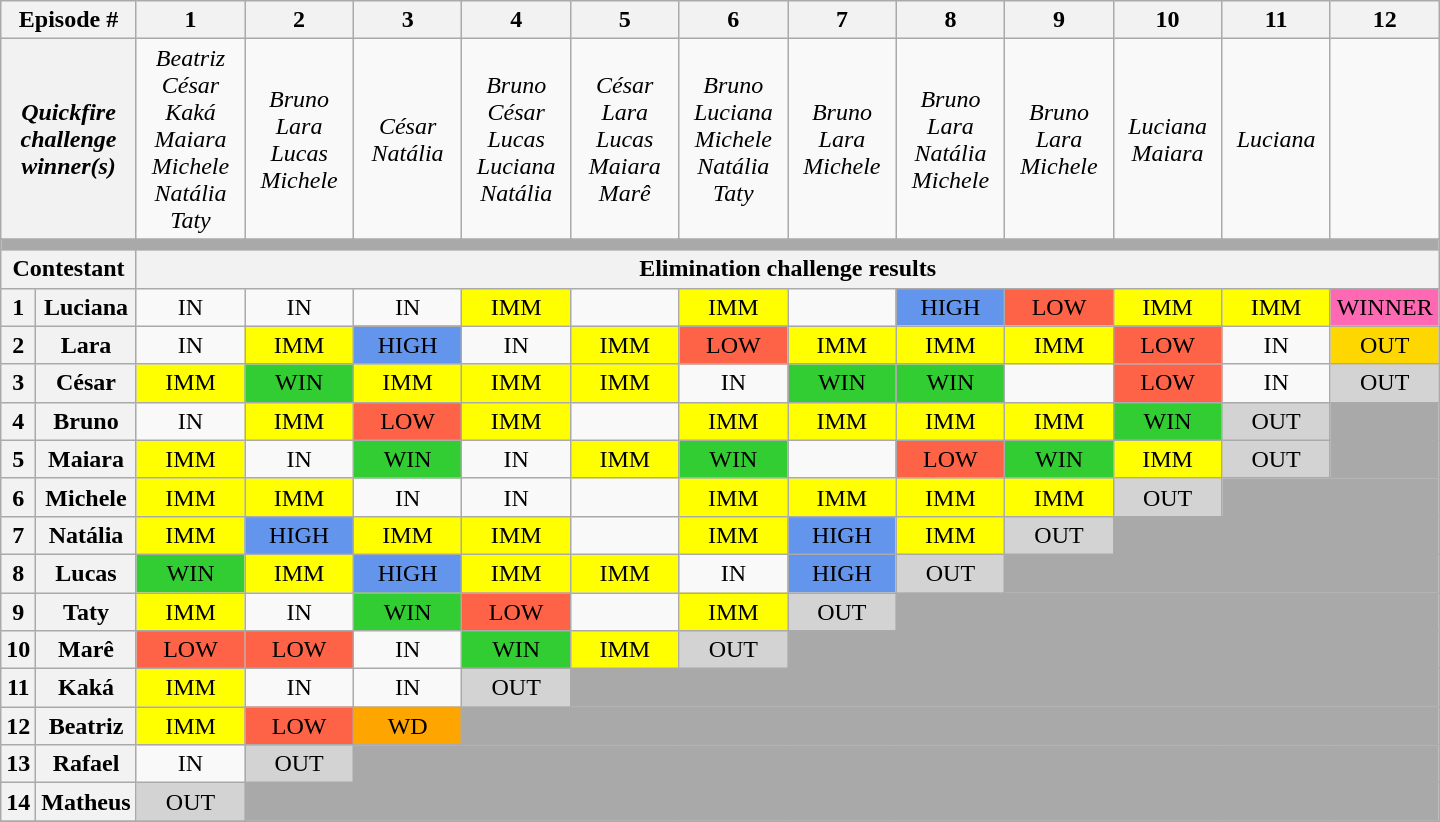<table class="wikitable" style="text-align:center; font-size:100%;">
<tr>
<th colspan=2>Episode #</th>
<th width=065>1</th>
<th width=065>2</th>
<th width=065>3</th>
<th width=065>4</th>
<th width=065>5</th>
<th width=065>6</th>
<th width=065>7</th>
<th width=065>8</th>
<th width=065>9</th>
<th width=065>10</th>
<th width=065>11</th>
<th width=065>12</th>
</tr>
<tr>
<th colspan=02><em>Quickfire<br>challenge<br>winner(s)</em></th>
<td><em>Beatriz<br>César<br>Kaká<br>Maiara<br>Michele<br>Natália<br>Taty</em></td>
<td><em>Bruno<br>Lara<br>Lucas<br>Michele</em></td>
<td><em>César<br>Natália</em></td>
<td><em>Bruno<br>César<br>Lucas<br>Luciana<br>Natália</em></td>
<td><em>César<br>Lara<br>Lucas<br>Maiara<br>Marê</em></td>
<td><em>Bruno<br>Luciana<br>Michele<br>Natália<br>Taty</em></td>
<td><em>Bruno<br>Lara<br>Michele</em></td>
<td><em>Bruno<br>Lara<br>Natália<br>Michele</em></td>
<td><em>Bruno<br>Lara<br>Michele</em></td>
<td><em>Luciana<br>Maiara</em></td>
<td><em>Luciana</em></td>
<td></td>
</tr>
<tr>
<td colspan=14 bgcolor=A9A9A9></td>
</tr>
<tr>
<th colspan=02>Contestant</th>
<th colspan=12>Elimination challenge results</th>
</tr>
<tr>
<th>1</th>
<th>Luciana</th>
<td>IN</td>
<td>IN</td>
<td>IN</td>
<td bgcolor=FFFF00>IMM</td>
<td></td>
<td bgcolor=FFFF00>IMM</td>
<td></td>
<td bgcolor=6495ED>HIGH</td>
<td bgcolor=FF6347>LOW</td>
<td bgcolor=FFFF00>IMM</td>
<td bgcolor=FFFF00>IMM</td>
<td bgcolor=FF69B4>WINNER</td>
</tr>
<tr>
<th>2</th>
<th>Lara</th>
<td>IN</td>
<td bgcolor=FFFF00>IMM</td>
<td bgcolor=6495ED>HIGH</td>
<td>IN</td>
<td bgcolor=FFFF00>IMM</td>
<td bgcolor=FF6347>LOW</td>
<td bgcolor=FFFF00>IMM</td>
<td bgcolor=FFFF00>IMM</td>
<td bgcolor=FFFF00>IMM</td>
<td bgcolor=FF6347>LOW</td>
<td>IN</td>
<td bgcolor=FFD700>OUT</td>
</tr>
<tr>
<th>3</th>
<th>César</th>
<td bgcolor=FFFF00>IMM</td>
<td bgcolor=32CD32>WIN</td>
<td bgcolor=FFFF00>IMM</td>
<td bgcolor=FFFF00>IMM</td>
<td bgcolor=FFFF00>IMM</td>
<td>IN</td>
<td bgcolor=32CD32>WIN</td>
<td bgcolor=32CD32>WIN</td>
<td></td>
<td bgcolor=FF6347>LOW</td>
<td>IN</td>
<td bgcolor=D3D3D3>OUT</td>
</tr>
<tr>
<th>4</th>
<th>Bruno</th>
<td>IN</td>
<td bgcolor=FFFF00>IMM</td>
<td bgcolor=FF6347>LOW</td>
<td bgcolor=FFFF00>IMM</td>
<td></td>
<td bgcolor=FFFF00>IMM</td>
<td bgcolor=FFFF00>IMM</td>
<td bgcolor=FFFF00>IMM</td>
<td bgcolor=FFFF00>IMM</td>
<td bgcolor=32CD32>WIN</td>
<td bgcolor=D3D3D3>OUT</td>
<td bgcolor=A9A9A9></td>
</tr>
<tr>
<th>5</th>
<th>Maiara</th>
<td bgcolor=FFFF00>IMM</td>
<td>IN</td>
<td bgcolor=32CD32>WIN</td>
<td>IN</td>
<td bgcolor=FFFF00>IMM</td>
<td bgcolor=32CD32>WIN</td>
<td></td>
<td bgcolor=FF6347>LOW</td>
<td bgcolor=32CD32>WIN</td>
<td bgcolor=FFFF00>IMM</td>
<td bgcolor=D3D3D3>OUT</td>
<td bgcolor=A9A9A9></td>
</tr>
<tr>
<th>6</th>
<th>Michele</th>
<td bgcolor=FFFF00>IMM</td>
<td bgcolor=FFFF00>IMM</td>
<td>IN</td>
<td>IN</td>
<td></td>
<td bgcolor=FFFF00>IMM</td>
<td bgcolor=FFFF00>IMM</td>
<td bgcolor=FFFF00>IMM</td>
<td bgcolor=FFFF00>IMM</td>
<td bgcolor=D3D3D3>OUT</td>
<td bgcolor=A9A9A9 colspan=2></td>
</tr>
<tr>
<th>7</th>
<th>Natália</th>
<td bgcolor=FFFF00>IMM</td>
<td bgcolor=6495ED>HIGH</td>
<td bgcolor=FFFF00>IMM</td>
<td bgcolor=FFFF00>IMM</td>
<td></td>
<td bgcolor=FFFF00>IMM</td>
<td bgcolor=6495ED>HIGH</td>
<td bgcolor=FFFF00>IMM</td>
<td bgcolor=D3D3D3>OUT</td>
<td bgcolor=A9A9A9 colspan=3></td>
</tr>
<tr>
<th>8</th>
<th>Lucas</th>
<td bgcolor=32CD32>WIN</td>
<td bgcolor=FFFF00>IMM</td>
<td bgcolor=6495ED>HIGH</td>
<td bgcolor=FFFF00>IMM</td>
<td bgcolor=FFFF00>IMM</td>
<td>IN</td>
<td bgcolor=6495ED>HIGH</td>
<td bgcolor=D3D3D3>OUT</td>
<td bgcolor=A9A9A9 colspan=4></td>
</tr>
<tr>
<th>9</th>
<th>Taty</th>
<td bgcolor=FFFF00>IMM</td>
<td>IN</td>
<td bgcolor=32CD32>WIN</td>
<td bgcolor=FF6347>LOW</td>
<td></td>
<td bgcolor=FFFF00>IMM</td>
<td bgcolor=D3D3D3>OUT</td>
<td bgcolor=A9A9A9 colspan=5></td>
</tr>
<tr>
<th>10</th>
<th>Marê</th>
<td bgcolor=FF6347>LOW</td>
<td bgcolor=FF6347>LOW</td>
<td>IN</td>
<td bgcolor=32CD32>WIN</td>
<td bgcolor=FFFF00>IMM</td>
<td bgcolor=D3D3D3>OUT</td>
<td bgcolor=A9A9A9 colspan=6></td>
</tr>
<tr>
<th>11</th>
<th>Kaká</th>
<td bgcolor=FFFF00>IMM</td>
<td>IN</td>
<td>IN</td>
<td bgcolor=D3D3D3>OUT</td>
<td bgcolor=A9A9A9 colspan=8></td>
</tr>
<tr>
<th>12</th>
<th>Beatriz</th>
<td bgcolor=FFFF00>IMM</td>
<td bgcolor=FF6347>LOW</td>
<td bgcolor=FFA500>WD</td>
<td bgcolor=A9A9A9 colspan=9></td>
</tr>
<tr>
<th>13</th>
<th>Rafael</th>
<td>IN</td>
<td bgcolor=D3D3D3>OUT</td>
<td bgcolor=A9A9A9 colspan=10></td>
</tr>
<tr>
<th>14</th>
<th>Matheus</th>
<td bgcolor=D3D3D3>OUT</td>
<td bgcolor=A9A9A9 colspan=11></td>
</tr>
<tr>
</tr>
</table>
